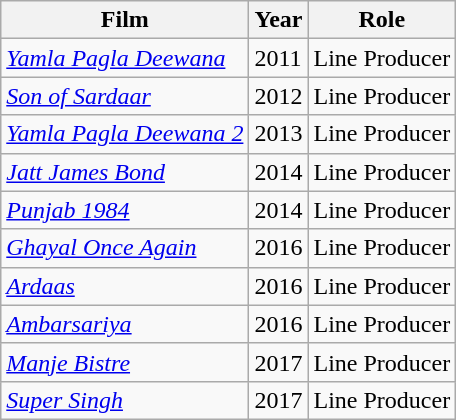<table class="wikitable">
<tr>
<th>Film</th>
<th>Year</th>
<th>Role</th>
</tr>
<tr>
<td><em><a href='#'>Yamla Pagla Deewana</a></em></td>
<td>2011</td>
<td>Line Producer</td>
</tr>
<tr>
<td><em><a href='#'>Son of Sardaar</a></em></td>
<td>2012</td>
<td>Line Producer</td>
</tr>
<tr>
<td><em><a href='#'>Yamla Pagla Deewana 2</a></em></td>
<td>2013</td>
<td>Line Producer</td>
</tr>
<tr>
<td><em><a href='#'>Jatt James Bond</a></em></td>
<td>2014</td>
<td>Line Producer</td>
</tr>
<tr>
<td><em><a href='#'>Punjab 1984</a></em></td>
<td>2014</td>
<td>Line Producer</td>
</tr>
<tr>
<td><em><a href='#'>Ghayal Once Again</a></em></td>
<td>2016</td>
<td>Line Producer</td>
</tr>
<tr>
<td><em><a href='#'>Ardaas</a></em></td>
<td>2016</td>
<td>Line Producer</td>
</tr>
<tr>
<td><em><a href='#'>Ambarsariya</a></em></td>
<td>2016</td>
<td>Line Producer</td>
</tr>
<tr>
<td><em><a href='#'>Manje Bistre</a></em></td>
<td>2017</td>
<td>Line Producer</td>
</tr>
<tr>
<td><em><a href='#'>Super Singh</a></em></td>
<td>2017</td>
<td>Line Producer</td>
</tr>
</table>
